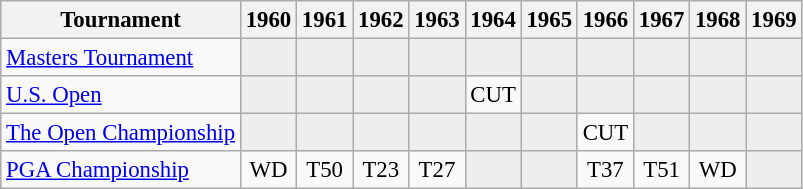<table class="wikitable" style="font-size:95%;text-align:center;">
<tr>
<th>Tournament</th>
<th>1960</th>
<th>1961</th>
<th>1962</th>
<th>1963</th>
<th>1964</th>
<th>1965</th>
<th>1966</th>
<th>1967</th>
<th>1968</th>
<th>1969</th>
</tr>
<tr>
<td align=left><a href='#'>Masters Tournament</a></td>
<td style="background:#eeeeee;"></td>
<td style="background:#eeeeee;"></td>
<td style="background:#eeeeee;"></td>
<td style="background:#eeeeee;"></td>
<td style="background:#eeeeee;"></td>
<td style="background:#eeeeee;"></td>
<td style="background:#eeeeee;"></td>
<td style="background:#eeeeee;"></td>
<td style="background:#eeeeee;"></td>
<td style="background:#eeeeee;"></td>
</tr>
<tr>
<td align=left><a href='#'>U.S. Open</a></td>
<td style="background:#eeeeee;"></td>
<td style="background:#eeeeee;"></td>
<td style="background:#eeeeee;"></td>
<td style="background:#eeeeee;"></td>
<td>CUT</td>
<td style="background:#eeeeee;"></td>
<td style="background:#eeeeee;"></td>
<td style="background:#eeeeee;"></td>
<td style="background:#eeeeee;"></td>
<td style="background:#eeeeee;"></td>
</tr>
<tr>
<td align=left><a href='#'>The Open Championship</a></td>
<td style="background:#eeeeee;"></td>
<td style="background:#eeeeee;"></td>
<td style="background:#eeeeee;"></td>
<td style="background:#eeeeee;"></td>
<td style="background:#eeeeee;"></td>
<td style="background:#eeeeee;"></td>
<td>CUT</td>
<td style="background:#eeeeee;"></td>
<td style="background:#eeeeee;"></td>
<td style="background:#eeeeee;"></td>
</tr>
<tr>
<td align=left><a href='#'>PGA Championship</a></td>
<td>WD</td>
<td>T50</td>
<td>T23</td>
<td>T27</td>
<td style="background:#eeeeee;"></td>
<td style="background:#eeeeee;"></td>
<td>T37</td>
<td>T51</td>
<td>WD</td>
<td style="background:#eeeeee;"></td>
</tr>
</table>
